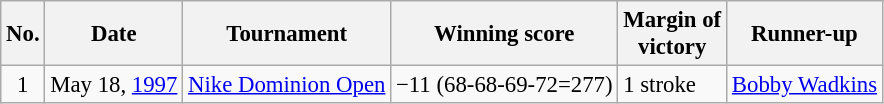<table class="wikitable" style="font-size:95%;">
<tr>
<th>No.</th>
<th>Date</th>
<th>Tournament</th>
<th>Winning score</th>
<th>Margin of<br>victory</th>
<th>Runner-up</th>
</tr>
<tr>
<td align=center>1</td>
<td align=right>May 18, <a href='#'>1997</a></td>
<td><a href='#'>Nike Dominion Open</a></td>
<td>−11 (68-68-69-72=277)</td>
<td>1 stroke</td>
<td> <a href='#'>Bobby Wadkins</a></td>
</tr>
</table>
